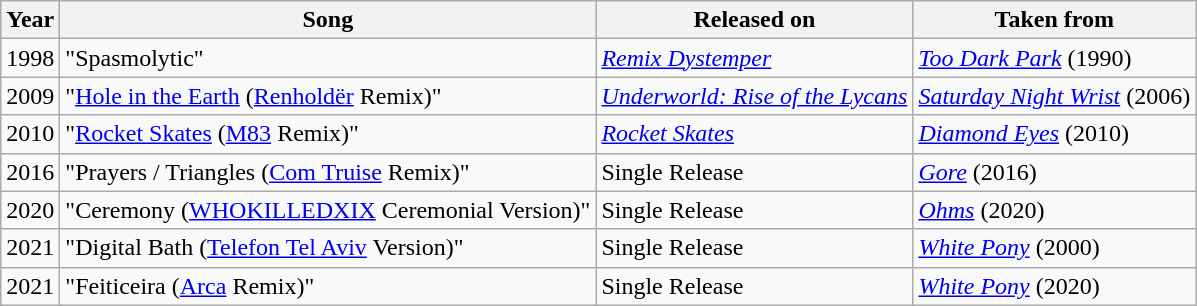<table class="wikitable">
<tr>
<th>Year</th>
<th>Song</th>
<th>Released on</th>
<th>Taken from</th>
</tr>
<tr>
<td>1998</td>
<td>"Spasmolytic"</td>
<td><em><a href='#'>Remix Dystemper</a></em></td>
<td><em><a href='#'>Too Dark Park</a></em> (1990)</td>
</tr>
<tr>
<td>2009</td>
<td>"<a href='#'>Hole in the Earth</a> (<a href='#'>Renholdër</a> Remix)"</td>
<td><em><a href='#'>Underworld: Rise of the Lycans</a></em></td>
<td><em><a href='#'>Saturday Night Wrist</a></em> (2006)</td>
</tr>
<tr>
<td>2010</td>
<td>"<a href='#'>Rocket Skates</a> (<a href='#'>M83</a> Remix)"</td>
<td><em><a href='#'>Rocket Skates</a></em></td>
<td><em><a href='#'>Diamond Eyes</a></em> (2010)</td>
</tr>
<tr>
<td>2016</td>
<td>"Prayers / Triangles (<a href='#'>Com Truise</a> Remix)"</td>
<td>Single Release</td>
<td><em><a href='#'>Gore</a></em> (2016)</td>
</tr>
<tr>
<td>2020</td>
<td>"Ceremony (<a href='#'>WHOKILLEDXIX</a> Ceremonial Version)"</td>
<td>Single Release</td>
<td><em><a href='#'>Ohms</a></em> (2020)</td>
</tr>
<tr>
<td>2021</td>
<td>"Digital Bath (<a href='#'>Telefon Tel Aviv</a> Version)"</td>
<td>Single Release</td>
<td><em><a href='#'>White Pony</a></em> (2000)</td>
</tr>
<tr>
<td>2021</td>
<td>"Feiticeira (<a href='#'>Arca</a> Remix)"</td>
<td>Single Release</td>
<td><em><a href='#'>White Pony</a></em> (2020)</td>
</tr>
</table>
